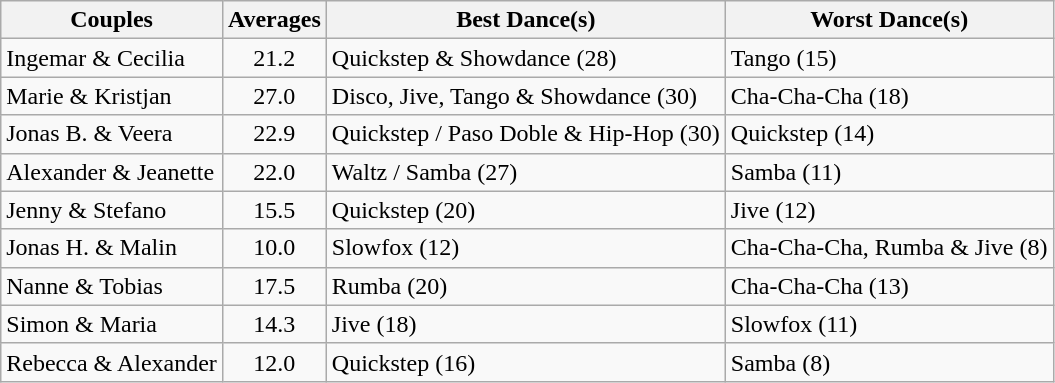<table class="wikitable" border="1">
<tr>
<th>Couples</th>
<th>Averages</th>
<th>Best Dance(s)</th>
<th>Worst Dance(s)</th>
</tr>
<tr>
<td>Ingemar & Cecilia</td>
<td align="center">21.2</td>
<td>Quickstep & Showdance (28)</td>
<td>Tango (15)</td>
</tr>
<tr>
<td>Marie & Kristjan</td>
<td align="center">27.0</td>
<td>Disco, Jive, Tango & Showdance (30)</td>
<td>Cha-Cha-Cha (18)</td>
</tr>
<tr>
<td>Jonas B. & Veera</td>
<td align="center">22.9</td>
<td>Quickstep / Paso Doble & Hip-Hop (30)</td>
<td>Quickstep (14)</td>
</tr>
<tr>
<td>Alexander & Jeanette</td>
<td align="center">22.0</td>
<td>Waltz / Samba (27)</td>
<td>Samba (11)</td>
</tr>
<tr>
<td>Jenny & Stefano</td>
<td align="center">15.5</td>
<td>Quickstep (20)</td>
<td>Jive (12)</td>
</tr>
<tr>
<td>Jonas H. & Malin</td>
<td align="center">10.0</td>
<td>Slowfox (12)</td>
<td>Cha-Cha-Cha, Rumba & Jive (8)</td>
</tr>
<tr>
<td>Nanne & Tobias</td>
<td align="center">17.5</td>
<td>Rumba (20)</td>
<td>Cha-Cha-Cha (13)</td>
</tr>
<tr>
<td>Simon & Maria</td>
<td align="center">14.3</td>
<td>Jive (18)</td>
<td>Slowfox (11)</td>
</tr>
<tr>
<td>Rebecca & Alexander</td>
<td align="center">12.0</td>
<td>Quickstep (16)</td>
<td>Samba (8)</td>
</tr>
</table>
